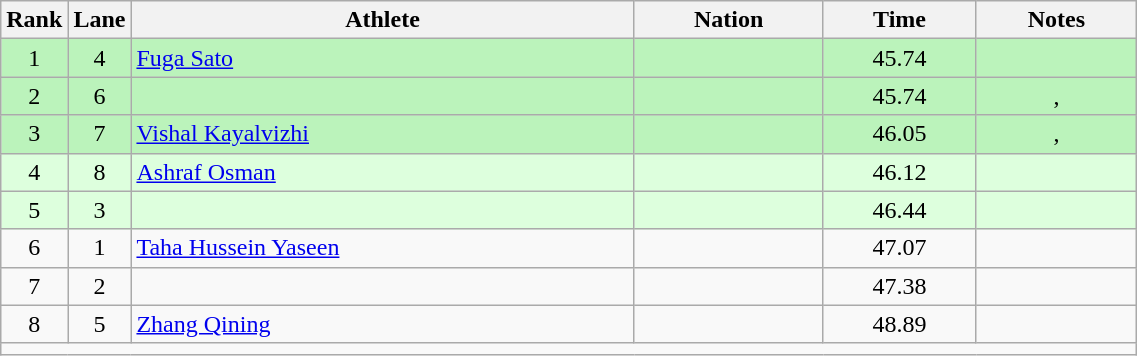<table class="wikitable sortable" style="text-align:center;width: 60%;">
<tr>
<th scope="col" style="width: 10px;">Rank</th>
<th scope="col" style="width: 10px;">Lane</th>
<th scope="col">Athlete</th>
<th scope="col">Nation</th>
<th scope="col">Time</th>
<th scope="col">Notes</th>
</tr>
<tr bgcolor=bbf3bb>
<td>1</td>
<td>4</td>
<td align="left"><a href='#'>Fuga Sato</a></td>
<td align="left"></td>
<td>45.74 </td>
<td></td>
</tr>
<tr bgcolor=bbf3bb>
<td>2</td>
<td>6</td>
<td align="left"></td>
<td align="left"></td>
<td>45.74 </td>
<td>, </td>
</tr>
<tr bgcolor=bbf3bb>
<td>3</td>
<td>7</td>
<td align="left"><a href='#'>Vishal Kayalvizhi</a></td>
<td align="left"></td>
<td>46.05</td>
<td>, </td>
</tr>
<tr bgcolor=ddffdd>
<td>4</td>
<td>8</td>
<td align="left"><a href='#'>Ashraf Osman</a></td>
<td align="left"></td>
<td>46.12</td>
<td></td>
</tr>
<tr bgcolor=ddffdd>
<td>5</td>
<td>3</td>
<td align="left"></td>
<td align="left"></td>
<td>46.44</td>
<td></td>
</tr>
<tr>
<td>6</td>
<td>1</td>
<td align="left"><a href='#'>Taha Hussein Yaseen</a></td>
<td align="left"></td>
<td>47.07</td>
<td></td>
</tr>
<tr>
<td>7</td>
<td>2</td>
<td align="left"></td>
<td align="left"></td>
<td>47.38</td>
<td></td>
</tr>
<tr>
<td>8</td>
<td>5</td>
<td align="left"><a href='#'>Zhang Qining</a></td>
<td align="left"></td>
<td>48.89</td>
<td></td>
</tr>
<tr class="sortbottom">
<td colspan="6"></td>
</tr>
</table>
